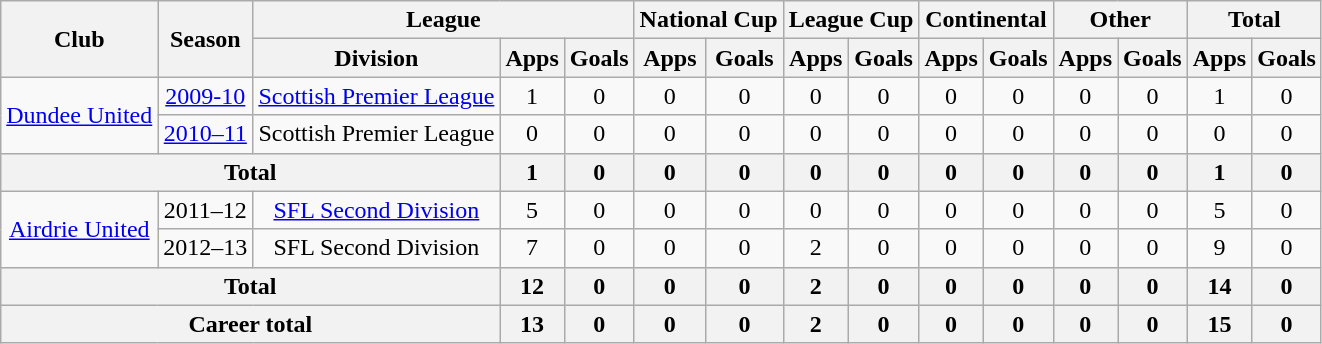<table class="wikitable" style="text-align: center;">
<tr>
<th rowspan="2">Club</th>
<th rowspan="2">Season</th>
<th colspan="3">League</th>
<th colspan="2">National Cup</th>
<th colspan="2">League Cup</th>
<th colspan="2">Continental</th>
<th colspan="2">Other</th>
<th colspan="2">Total</th>
</tr>
<tr>
<th>Division</th>
<th>Apps</th>
<th>Goals</th>
<th>Apps</th>
<th>Goals</th>
<th>Apps</th>
<th>Goals</th>
<th>Apps</th>
<th>Goals</th>
<th>Apps</th>
<th>Goals</th>
<th>Apps</th>
<th>Goals</th>
</tr>
<tr>
<td rowspan="2" valign="center"><a href='#'>Dundee United</a></td>
<td><a href='#'>2009-10</a></td>
<td><a href='#'>Scottish Premier League</a></td>
<td>1</td>
<td>0</td>
<td>0</td>
<td>0</td>
<td>0</td>
<td>0</td>
<td>0</td>
<td>0</td>
<td>0</td>
<td>0</td>
<td>1</td>
<td>0</td>
</tr>
<tr>
<td><a href='#'>2010–11</a></td>
<td>Scottish Premier League</td>
<td>0</td>
<td>0</td>
<td>0</td>
<td>0</td>
<td>0</td>
<td>0</td>
<td>0</td>
<td>0</td>
<td>0</td>
<td>0</td>
<td>0</td>
<td>0</td>
</tr>
<tr>
<th colspan="3">Total</th>
<th>1</th>
<th>0</th>
<th>0</th>
<th>0</th>
<th>0</th>
<th>0</th>
<th>0</th>
<th>0</th>
<th>0</th>
<th>0</th>
<th>1</th>
<th>0</th>
</tr>
<tr>
<td rowspan="2" valign="center"><a href='#'>Airdrie United</a></td>
<td>2011–12</td>
<td><a href='#'>SFL Second Division</a></td>
<td>5</td>
<td>0</td>
<td>0</td>
<td>0</td>
<td>0</td>
<td>0</td>
<td>0</td>
<td>0</td>
<td>0</td>
<td>0</td>
<td>5</td>
<td>0</td>
</tr>
<tr>
<td>2012–13</td>
<td>SFL Second Division</td>
<td>7</td>
<td>0</td>
<td>0</td>
<td>0</td>
<td>2</td>
<td>0</td>
<td>0</td>
<td>0</td>
<td>0</td>
<td>0</td>
<td>9</td>
<td>0</td>
</tr>
<tr>
<th colspan="3">Total</th>
<th>12</th>
<th>0</th>
<th>0</th>
<th>0</th>
<th>2</th>
<th>0</th>
<th>0</th>
<th>0</th>
<th>0</th>
<th>0</th>
<th>14</th>
<th>0</th>
</tr>
<tr>
<th colspan="3">Career total</th>
<th>13</th>
<th>0</th>
<th>0</th>
<th>0</th>
<th>2</th>
<th>0</th>
<th>0</th>
<th>0</th>
<th>0</th>
<th>0</th>
<th>15</th>
<th>0</th>
</tr>
</table>
